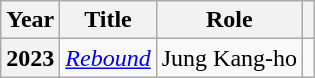<table class="wikitable sortable plainrowheaders">
<tr>
<th scope="col">Year</th>
<th scope="col">Title</th>
<th scope="col">Role</th>
<th scope="col" class="unsortable"></th>
</tr>
<tr>
<th scope="row">2023</th>
<td><em><a href='#'>Rebound</a></em></td>
<td>Jung Kang-ho</td>
<td></td>
</tr>
</table>
